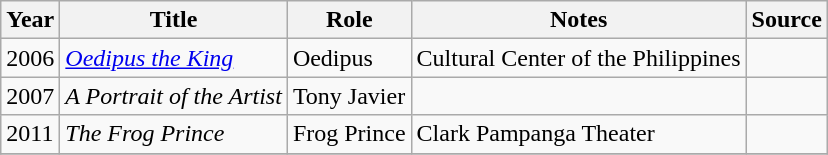<table class="wikitable sortable" >
<tr>
<th>Year</th>
<th>Title</th>
<th>Role</th>
<th class="unsortable">Notes </th>
<th class="unsortable">Source </th>
</tr>
<tr>
<td>2006</td>
<td><em><a href='#'>Oedipus the King</a></em></td>
<td>Oedipus</td>
<td>Cultural Center of the Philippines</td>
<td></td>
</tr>
<tr>
<td>2007</td>
<td><em>A Portrait of the Artist</em></td>
<td>Tony Javier</td>
<td></td>
<td></td>
</tr>
<tr>
<td>2011</td>
<td><em>The Frog Prince</em></td>
<td>Frog Prince</td>
<td>Clark Pampanga Theater</td>
<td></td>
</tr>
<tr>
</tr>
</table>
